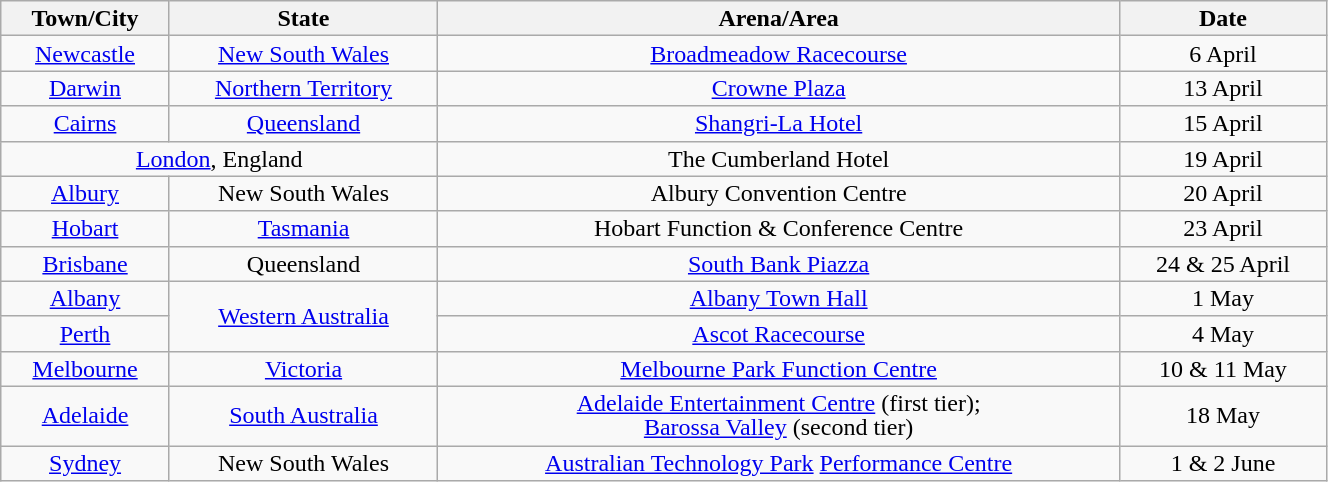<table class="wikitable plainrowheaders" style="text-align:center; line-height:16px; width:70%;">
<tr>
<th>Town/City</th>
<th>State</th>
<th>Arena/Area</th>
<th>Date</th>
</tr>
<tr>
<td><a href='#'>Newcastle</a></td>
<td><a href='#'>New South Wales</a></td>
<td><a href='#'>Broadmeadow Racecourse</a></td>
<td>6 April</td>
</tr>
<tr>
<td><a href='#'>Darwin</a></td>
<td><a href='#'>Northern Territory</a></td>
<td><a href='#'>Crowne Plaza</a></td>
<td>13 April</td>
</tr>
<tr>
<td><a href='#'>Cairns</a></td>
<td><a href='#'>Queensland</a></td>
<td><a href='#'>Shangri-La Hotel</a></td>
<td>15 April</td>
</tr>
<tr>
<td colspan="2"><a href='#'>London</a>, England</td>
<td>The Cumberland Hotel</td>
<td>19 April</td>
</tr>
<tr>
<td><a href='#'>Albury</a></td>
<td>New South Wales</td>
<td>Albury Convention Centre</td>
<td>20 April</td>
</tr>
<tr>
<td><a href='#'>Hobart</a></td>
<td><a href='#'>Tasmania</a></td>
<td>Hobart Function & Conference Centre</td>
<td>23 April</td>
</tr>
<tr>
<td><a href='#'>Brisbane</a></td>
<td>Queensland</td>
<td><a href='#'>South Bank Piazza</a></td>
<td>24 & 25 April</td>
</tr>
<tr>
<td><a href='#'>Albany</a></td>
<td rowspan="2"><a href='#'>Western Australia</a></td>
<td><a href='#'>Albany Town Hall</a></td>
<td>1 May</td>
</tr>
<tr>
<td><a href='#'>Perth</a></td>
<td><a href='#'>Ascot Racecourse</a></td>
<td>4 May</td>
</tr>
<tr>
<td><a href='#'>Melbourne</a></td>
<td><a href='#'>Victoria</a></td>
<td><a href='#'>Melbourne Park Function Centre</a></td>
<td>10 & 11 May</td>
</tr>
<tr>
<td><a href='#'>Adelaide</a></td>
<td><a href='#'>South Australia</a></td>
<td><a href='#'>Adelaide Entertainment Centre</a> (first tier);<br><a href='#'>Barossa Valley</a> (second tier)</td>
<td>18 May</td>
</tr>
<tr>
<td><a href='#'>Sydney</a></td>
<td>New South Wales</td>
<td><a href='#'>Australian Technology Park</a> <a href='#'>Performance Centre</a></td>
<td>1 & 2 June</td>
</tr>
</table>
